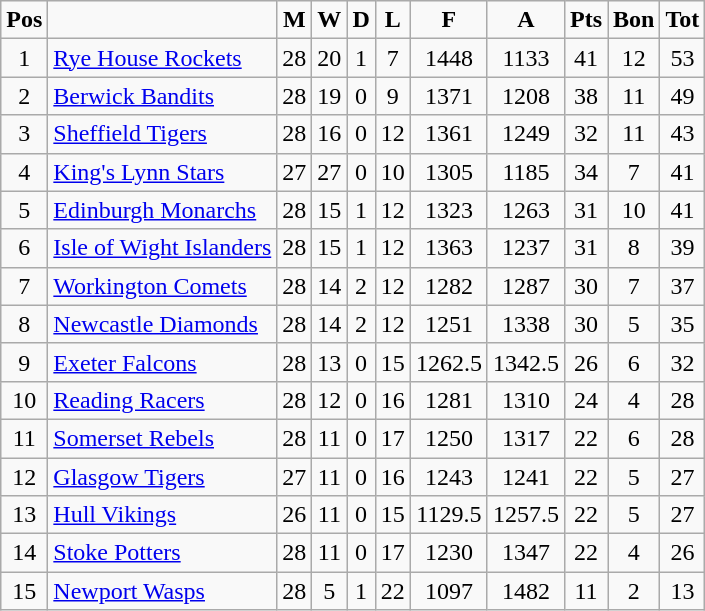<table class="wikitable">
<tr align="center">
<td><strong>Pos</strong></td>
<td></td>
<td><strong>M</strong></td>
<td><strong>W</strong></td>
<td><strong>D</strong></td>
<td><strong>L</strong></td>
<td><strong>F</strong></td>
<td><strong>A</strong></td>
<td><strong>Pts</strong></td>
<td><strong>Bon</strong></td>
<td><strong>Tot</strong></td>
</tr>
<tr align="center">
<td>1</td>
<td align="left"><a href='#'>Rye House Rockets</a></td>
<td>28</td>
<td>20</td>
<td>1</td>
<td>7</td>
<td>1448</td>
<td>1133</td>
<td>41</td>
<td>12</td>
<td>53</td>
</tr>
<tr align="center">
<td>2</td>
<td align="left"><a href='#'>Berwick Bandits</a></td>
<td>28</td>
<td>19</td>
<td>0</td>
<td>9</td>
<td>1371</td>
<td>1208</td>
<td>38</td>
<td>11</td>
<td>49</td>
</tr>
<tr align="center">
<td>3</td>
<td align="left"><a href='#'>Sheffield Tigers</a></td>
<td>28</td>
<td>16</td>
<td>0</td>
<td>12</td>
<td>1361</td>
<td>1249</td>
<td>32</td>
<td>11</td>
<td>43</td>
</tr>
<tr align="center">
<td>4</td>
<td align="left"><a href='#'>King's Lynn Stars</a></td>
<td>27</td>
<td>27</td>
<td>0</td>
<td>10</td>
<td>1305</td>
<td>1185</td>
<td>34</td>
<td>7</td>
<td>41</td>
</tr>
<tr align="center">
<td>5</td>
<td align="left"><a href='#'>Edinburgh Monarchs</a></td>
<td>28</td>
<td>15</td>
<td>1</td>
<td>12</td>
<td>1323</td>
<td>1263</td>
<td>31</td>
<td>10</td>
<td>41</td>
</tr>
<tr align="center">
<td>6</td>
<td align="left"><a href='#'>Isle of Wight Islanders</a></td>
<td>28</td>
<td>15</td>
<td>1</td>
<td>12</td>
<td>1363</td>
<td>1237</td>
<td>31</td>
<td>8</td>
<td>39</td>
</tr>
<tr align="center">
<td>7</td>
<td align="left"><a href='#'>Workington Comets</a></td>
<td>28</td>
<td>14</td>
<td>2</td>
<td>12</td>
<td>1282</td>
<td>1287</td>
<td>30</td>
<td>7</td>
<td>37</td>
</tr>
<tr align="center">
<td>8</td>
<td align="left"><a href='#'>Newcastle Diamonds</a></td>
<td>28</td>
<td>14</td>
<td>2</td>
<td>12</td>
<td>1251</td>
<td>1338</td>
<td>30</td>
<td>5</td>
<td>35</td>
</tr>
<tr align="center">
<td>9</td>
<td align="left"><a href='#'>Exeter Falcons</a></td>
<td>28</td>
<td>13</td>
<td>0</td>
<td>15</td>
<td>1262.5</td>
<td>1342.5</td>
<td>26</td>
<td>6</td>
<td>32</td>
</tr>
<tr align="center">
<td>10</td>
<td align="left"><a href='#'>Reading Racers</a></td>
<td>28</td>
<td>12</td>
<td>0</td>
<td>16</td>
<td>1281</td>
<td>1310</td>
<td>24</td>
<td>4</td>
<td>28</td>
</tr>
<tr align="center">
<td>11</td>
<td align="left"><a href='#'>Somerset Rebels</a></td>
<td>28</td>
<td>11</td>
<td>0</td>
<td>17</td>
<td>1250</td>
<td>1317</td>
<td>22</td>
<td>6</td>
<td>28</td>
</tr>
<tr align="center">
<td>12</td>
<td align="left"><a href='#'>Glasgow Tigers</a></td>
<td>27</td>
<td>11</td>
<td>0</td>
<td>16</td>
<td>1243</td>
<td>1241</td>
<td>22</td>
<td>5</td>
<td>27</td>
</tr>
<tr align="center">
<td>13</td>
<td align="left"><a href='#'>Hull Vikings</a></td>
<td>26</td>
<td>11</td>
<td>0</td>
<td>15</td>
<td>1129.5</td>
<td>1257.5</td>
<td>22</td>
<td>5</td>
<td>27</td>
</tr>
<tr align="center">
<td>14</td>
<td align="left"><a href='#'>Stoke Potters</a></td>
<td>28</td>
<td>11</td>
<td>0</td>
<td>17</td>
<td>1230</td>
<td>1347</td>
<td>22</td>
<td>4</td>
<td>26</td>
</tr>
<tr align="center">
<td>15</td>
<td align="left"><a href='#'>Newport Wasps</a></td>
<td>28</td>
<td>5</td>
<td>1</td>
<td>22</td>
<td>1097</td>
<td>1482</td>
<td>11</td>
<td>2</td>
<td>13</td>
</tr>
</table>
